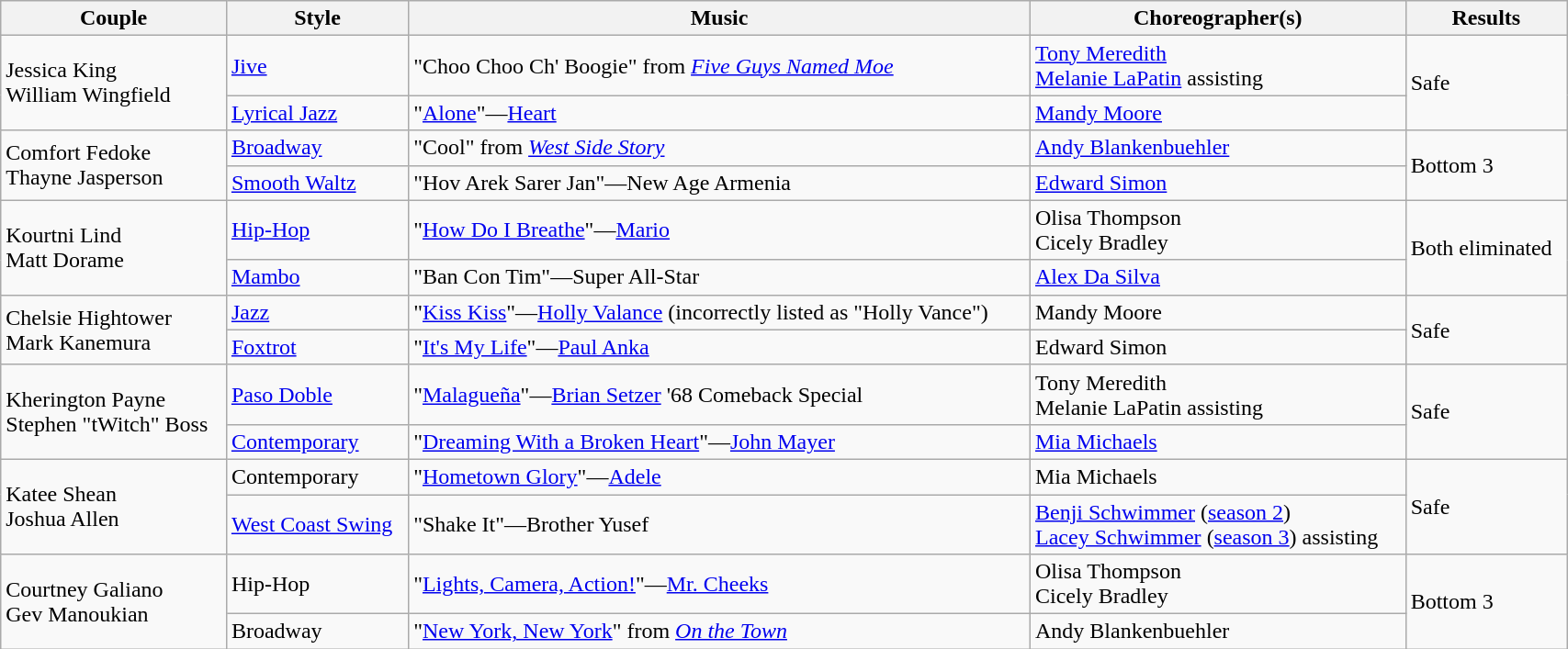<table class="wikitable" style="width:90%;">
<tr>
<th>Couple</th>
<th>Style</th>
<th>Music</th>
<th>Choreographer(s)</th>
<th>Results</th>
</tr>
<tr>
<td rowspan="2">Jessica King<br>William Wingfield</td>
<td><a href='#'>Jive</a></td>
<td>"Choo Choo Ch' Boogie" from <em><a href='#'>Five Guys Named Moe</a></em></td>
<td><a href='#'>Tony Meredith</a><br><a href='#'>Melanie LaPatin</a> assisting</td>
<td rowspan="2">Safe</td>
</tr>
<tr>
<td><a href='#'>Lyrical Jazz</a></td>
<td>"<a href='#'>Alone</a>"—<a href='#'>Heart</a></td>
<td><a href='#'>Mandy Moore</a></td>
</tr>
<tr>
<td rowspan="2">Comfort Fedoke<br>Thayne Jasperson</td>
<td><a href='#'>Broadway</a></td>
<td>"Cool" from <em><a href='#'>West Side Story</a></em></td>
<td><a href='#'>Andy Blankenbuehler</a></td>
<td rowspan="2">Bottom 3</td>
</tr>
<tr>
<td><a href='#'>Smooth Waltz</a></td>
<td>"Hov Arek Sarer Jan"—New Age Armenia</td>
<td><a href='#'>Edward Simon</a></td>
</tr>
<tr>
<td rowspan="2">Kourtni Lind<br>Matt Dorame</td>
<td><a href='#'>Hip-Hop</a></td>
<td>"<a href='#'>How Do I Breathe</a>"—<a href='#'>Mario</a></td>
<td>Olisa Thompson<br>Cicely Bradley</td>
<td rowspan="2">Both eliminated</td>
</tr>
<tr>
<td><a href='#'>Mambo</a></td>
<td>"Ban Con Tim"—Super All-Star</td>
<td><a href='#'>Alex Da Silva</a></td>
</tr>
<tr>
<td rowspan="2">Chelsie Hightower<br>Mark Kanemura</td>
<td><a href='#'>Jazz</a></td>
<td>"<a href='#'>Kiss Kiss</a>"—<a href='#'>Holly Valance</a> (incorrectly listed as "Holly Vance")</td>
<td>Mandy Moore</td>
<td rowspan="2">Safe</td>
</tr>
<tr>
<td><a href='#'>Foxtrot</a></td>
<td>"<a href='#'>It's My Life</a>"—<a href='#'>Paul Anka</a></td>
<td>Edward Simon</td>
</tr>
<tr>
<td rowspan="2">Kherington Payne<br>Stephen "tWitch" Boss</td>
<td><a href='#'>Paso Doble</a></td>
<td>"<a href='#'>Malagueña</a>"—<a href='#'>Brian Setzer</a> '68 Comeback Special</td>
<td>Tony Meredith<br>Melanie LaPatin assisting</td>
<td rowspan="2">Safe</td>
</tr>
<tr>
<td><a href='#'>Contemporary</a></td>
<td>"<a href='#'>Dreaming With a Broken Heart</a>"—<a href='#'>John Mayer</a></td>
<td><a href='#'>Mia Michaels</a></td>
</tr>
<tr>
<td rowspan="2">Katee Shean<br>Joshua Allen</td>
<td>Contemporary</td>
<td>"<a href='#'>Hometown Glory</a>"—<a href='#'>Adele</a></td>
<td>Mia Michaels</td>
<td rowspan="2">Safe</td>
</tr>
<tr>
<td><a href='#'>West Coast Swing</a></td>
<td>"Shake It"—Brother Yusef</td>
<td><a href='#'>Benji Schwimmer</a> (<a href='#'>season 2</a>)<br><a href='#'>Lacey Schwimmer</a> (<a href='#'>season 3</a>) assisting</td>
</tr>
<tr>
<td rowspan="2">Courtney Galiano<br>Gev Manoukian</td>
<td>Hip-Hop</td>
<td>"<a href='#'>Lights, Camera, Action!</a>"—<a href='#'>Mr. Cheeks</a></td>
<td>Olisa Thompson<br>Cicely Bradley</td>
<td rowspan="2">Bottom 3</td>
</tr>
<tr>
<td>Broadway</td>
<td>"<a href='#'>New York, New York</a>" from <em><a href='#'>On the Town</a></em></td>
<td>Andy Blankenbuehler</td>
</tr>
</table>
